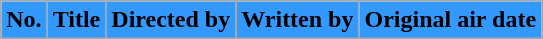<table class="wikitable plainrowheaders" background:#fff;">
<tr>
<th style="background:#39f;">No.</th>
<th style="background:#39f;">Title</th>
<th style="background:#39f;">Directed by</th>
<th style="background:#39f;">Written by</th>
<th style="background:#39f;">Original air date<br>











</th>
</tr>
</table>
